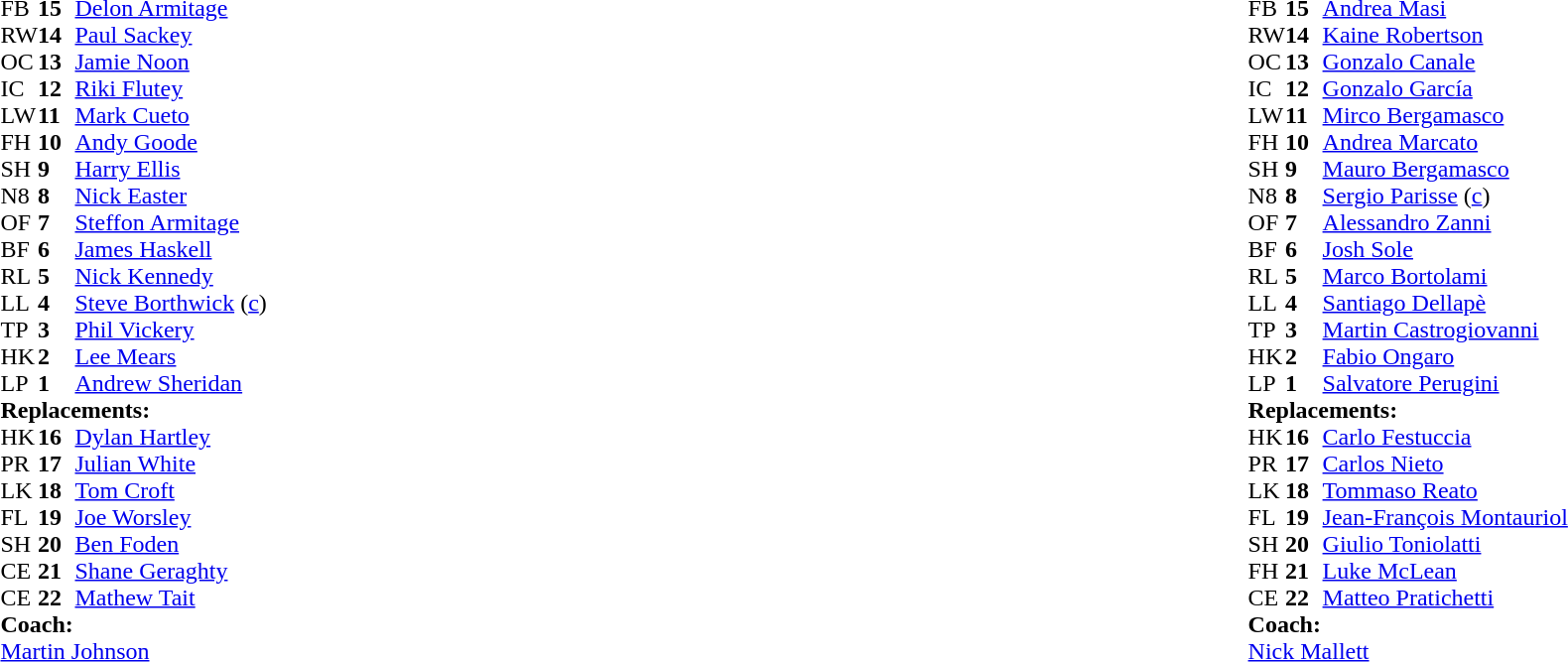<table width="100%">
<tr>
<td valign="top" width="50%"><br><table cellspacing="0" cellpadding="0">
<tr>
<th width="25"></th>
<th width="25"></th>
</tr>
<tr>
<td>FB</td>
<td><strong>15</strong></td>
<td><a href='#'>Delon Armitage</a></td>
</tr>
<tr>
<td>RW</td>
<td><strong>14</strong></td>
<td><a href='#'>Paul Sackey</a></td>
</tr>
<tr>
<td>OC</td>
<td><strong>13</strong></td>
<td><a href='#'>Jamie Noon</a></td>
<td></td>
<td></td>
</tr>
<tr>
<td>IC</td>
<td><strong>12</strong></td>
<td><a href='#'>Riki Flutey</a></td>
<td></td>
<td></td>
</tr>
<tr>
<td>LW</td>
<td><strong>11</strong></td>
<td><a href='#'>Mark Cueto</a></td>
</tr>
<tr>
<td>FH</td>
<td><strong>10</strong></td>
<td><a href='#'>Andy Goode</a></td>
</tr>
<tr>
<td>SH</td>
<td><strong>9</strong></td>
<td><a href='#'>Harry Ellis</a></td>
<td></td>
<td></td>
</tr>
<tr>
<td>N8</td>
<td><strong>8</strong></td>
<td><a href='#'>Nick Easter</a></td>
</tr>
<tr>
<td>OF</td>
<td><strong>7</strong></td>
<td><a href='#'>Steffon Armitage</a></td>
<td></td>
<td></td>
</tr>
<tr>
<td>BF</td>
<td><strong>6</strong></td>
<td><a href='#'>James Haskell</a></td>
<td></td>
</tr>
<tr>
<td>RL</td>
<td><strong>5</strong></td>
<td><a href='#'>Nick Kennedy</a></td>
<td></td>
<td></td>
</tr>
<tr>
<td>LL</td>
<td><strong>4</strong></td>
<td><a href='#'>Steve Borthwick</a> (<a href='#'>c</a>)</td>
</tr>
<tr>
<td>TP</td>
<td><strong>3</strong></td>
<td><a href='#'>Phil Vickery</a></td>
</tr>
<tr>
<td>HK</td>
<td><strong>2</strong></td>
<td><a href='#'>Lee Mears</a></td>
<td></td>
<td></td>
</tr>
<tr>
<td>LP</td>
<td><strong>1</strong></td>
<td><a href='#'>Andrew Sheridan</a></td>
<td></td>
<td></td>
</tr>
<tr>
<td colspan="3"><strong>Replacements:</strong></td>
</tr>
<tr>
<td>HK</td>
<td><strong>16</strong></td>
<td><a href='#'>Dylan Hartley</a></td>
<td></td>
<td></td>
</tr>
<tr>
<td>PR</td>
<td><strong>17</strong></td>
<td><a href='#'>Julian White</a></td>
<td></td>
<td></td>
</tr>
<tr>
<td>LK</td>
<td><strong>18</strong></td>
<td><a href='#'>Tom Croft</a></td>
<td></td>
<td></td>
</tr>
<tr>
<td>FL</td>
<td><strong>19</strong></td>
<td><a href='#'>Joe Worsley</a></td>
<td></td>
<td></td>
</tr>
<tr>
<td>SH</td>
<td><strong>20</strong></td>
<td><a href='#'>Ben Foden</a></td>
<td></td>
<td></td>
</tr>
<tr>
<td>CE</td>
<td><strong>21</strong></td>
<td><a href='#'>Shane Geraghty</a></td>
<td></td>
<td></td>
</tr>
<tr>
<td>CE</td>
<td><strong>22</strong></td>
<td><a href='#'>Mathew Tait</a></td>
<td></td>
<td></td>
</tr>
<tr>
<td colspan="3"><strong>Coach:</strong></td>
</tr>
<tr>
<td colspan="3"><a href='#'>Martin Johnson</a></td>
</tr>
</table>
</td>
<td style="vertical-align:top"></td>
<td style="vertical-align:top" width="50%"><br><table cellspacing="0" cellpadding="0" align="center">
<tr>
<th width="25"></th>
<th width="25"></th>
</tr>
<tr>
<td>FB</td>
<td><strong>15</strong></td>
<td><a href='#'>Andrea Masi</a></td>
</tr>
<tr>
<td>RW</td>
<td><strong>14</strong></td>
<td><a href='#'>Kaine Robertson</a></td>
</tr>
<tr>
<td>OC</td>
<td><strong>13</strong></td>
<td><a href='#'>Gonzalo Canale</a></td>
</tr>
<tr>
<td>IC</td>
<td><strong>12</strong></td>
<td><a href='#'>Gonzalo García</a></td>
<td></td>
<td></td>
</tr>
<tr>
<td>LW</td>
<td><strong>11</strong></td>
<td><a href='#'>Mirco Bergamasco</a></td>
</tr>
<tr>
<td>FH</td>
<td><strong>10</strong></td>
<td><a href='#'>Andrea Marcato</a></td>
<td></td>
<td></td>
</tr>
<tr>
<td>SH</td>
<td><strong>9</strong></td>
<td><a href='#'>Mauro Bergamasco</a></td>
<td></td>
<td></td>
</tr>
<tr>
<td>N8</td>
<td><strong>8</strong></td>
<td><a href='#'>Sergio Parisse</a> (<a href='#'>c</a>)</td>
</tr>
<tr>
<td>OF</td>
<td><strong>7</strong></td>
<td><a href='#'>Alessandro Zanni</a></td>
</tr>
<tr>
<td>BF</td>
<td><strong>6</strong></td>
<td><a href='#'>Josh Sole</a></td>
</tr>
<tr>
<td>RL</td>
<td><strong>5</strong></td>
<td><a href='#'>Marco Bortolami</a></td>
<td></td>
<td></td>
</tr>
<tr>
<td>LL</td>
<td><strong>4</strong></td>
<td><a href='#'>Santiago Dellapè</a></td>
<td></td>
<td></td>
</tr>
<tr>
<td>TP</td>
<td><strong>3</strong></td>
<td><a href='#'>Martin Castrogiovanni</a></td>
</tr>
<tr>
<td>HK</td>
<td><strong>2</strong></td>
<td><a href='#'>Fabio Ongaro</a></td>
<td></td>
<td></td>
</tr>
<tr>
<td>LP</td>
<td><strong>1</strong></td>
<td><a href='#'>Salvatore Perugini</a></td>
<td></td>
<td></td>
</tr>
<tr>
<td colspan="3"><strong>Replacements:</strong></td>
</tr>
<tr>
<td>HK</td>
<td><strong>16</strong></td>
<td><a href='#'>Carlo Festuccia</a></td>
<td></td>
<td></td>
</tr>
<tr>
<td>PR</td>
<td><strong>17</strong></td>
<td><a href='#'>Carlos Nieto</a></td>
<td></td>
<td></td>
</tr>
<tr>
<td>LK</td>
<td><strong>18</strong></td>
<td><a href='#'>Tommaso Reato</a></td>
<td></td>
<td></td>
</tr>
<tr>
<td>FL</td>
<td><strong>19</strong></td>
<td><a href='#'>Jean-François Montauriol</a></td>
<td></td>
<td></td>
</tr>
<tr>
<td>SH</td>
<td><strong>20</strong></td>
<td><a href='#'>Giulio Toniolatti</a></td>
<td></td>
<td></td>
</tr>
<tr>
<td>FH</td>
<td><strong>21</strong></td>
<td><a href='#'>Luke McLean</a></td>
<td></td>
<td></td>
</tr>
<tr>
<td>CE</td>
<td><strong>22</strong></td>
<td><a href='#'>Matteo Pratichetti</a></td>
<td></td>
<td></td>
</tr>
<tr>
<td colspan="3"><strong>Coach:</strong></td>
</tr>
<tr>
<td colspan="3"><a href='#'>Nick Mallett</a></td>
</tr>
</table>
</td>
</tr>
</table>
